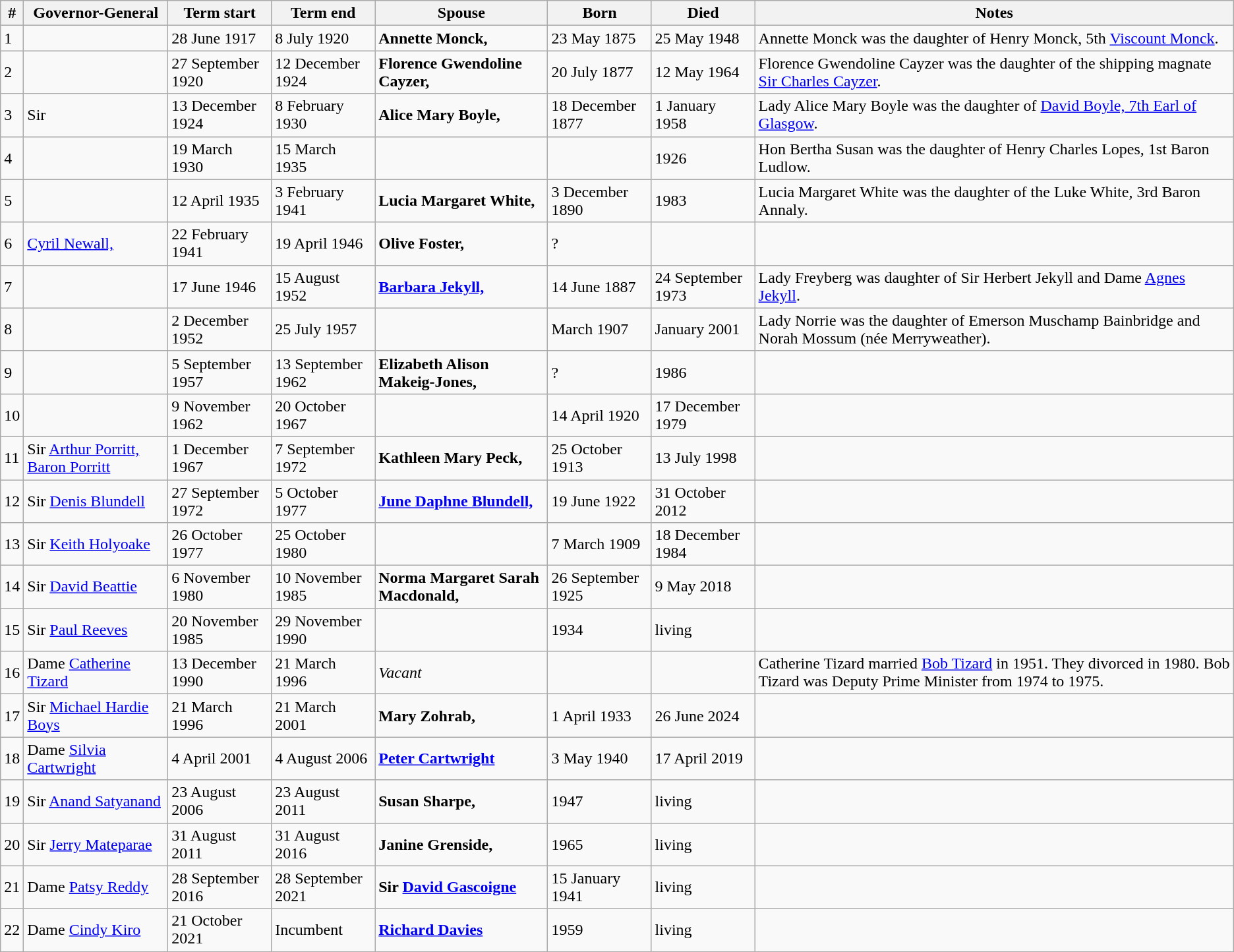<table class=wikitable>
<tr>
<th>#</th>
<th>Governor-General</th>
<th>Term start</th>
<th>Term end</th>
<th>Spouse</th>
<th>Born</th>
<th>Died</th>
<th>Notes</th>
</tr>
<tr>
<td>1</td>
<td><a href='#'> </a></td>
<td>28 June 1917</td>
<td>8 July 1920</td>
<td><strong>Annette Monck, </strong> </td>
<td>23 May 1875</td>
<td>25 May 1948</td>
<td>Annette Monck was the daughter of Henry Monck, 5th <a href='#'>Viscount Monck</a>.</td>
</tr>
<tr>
<td>2</td>
<td><a href='#'> </a></td>
<td>27 September 1920</td>
<td>12 December 1924</td>
<td><strong>Florence Gwendoline Cayzer, </strong></td>
<td>20 July 1877</td>
<td>12 May 1964</td>
<td>Florence Gwendoline Cayzer was the daughter of the shipping magnate <a href='#'>Sir Charles Cayzer</a>.</td>
</tr>
<tr>
<td>3</td>
<td>Sir <a href='#'> </a></td>
<td>13 December 1924</td>
<td>8 February 1930</td>
<td><strong>Alice Mary Boyle, </strong></td>
<td>18 December 1877</td>
<td>1 January 1958</td>
<td>Lady Alice Mary Boyle was the daughter of <a href='#'>David Boyle, 7th Earl of Glasgow</a>.</td>
</tr>
<tr>
<td>4</td>
<td><a href='#'> </a></td>
<td>19 March 1930</td>
<td>15 March 1935</td>
<td><strong> </strong></td>
<td></td>
<td>1926</td>
<td>Hon Bertha Susan was the daughter of Henry Charles Lopes, 1st Baron Ludlow.</td>
</tr>
<tr>
<td>5</td>
<td><a href='#'> </a></td>
<td>12 April 1935</td>
<td>3 February 1941</td>
<td><strong>Lucia Margaret White, </strong></td>
<td>3 December 1890</td>
<td>1983</td>
<td>Lucia Margaret White was the daughter of the Luke White, 3rd Baron Annaly.</td>
</tr>
<tr>
<td>6</td>
<td><a href='#'>Cyril Newall, </a></td>
<td>22 February 1941</td>
<td>19 April 1946</td>
<td><strong>Olive Foster, </strong></td>
<td>?</td>
<td></td>
<td></td>
</tr>
<tr>
<td>7</td>
<td><a href='#'> </a></td>
<td>17 June 1946</td>
<td>15 August 1952</td>
<td><strong><a href='#'>Barbara Jekyll, </a></strong></td>
<td>14 June 1887</td>
<td>24 September 1973</td>
<td>Lady Freyberg was daughter of Sir Herbert Jekyll and Dame <a href='#'>Agnes Jekyll</a>.</td>
</tr>
<tr>
<td>8</td>
<td><a href='#'> </a></td>
<td>2 December 1952</td>
<td>25 July 1957</td>
<td><strong> </strong></td>
<td>March 1907</td>
<td>January 2001</td>
<td>Lady Norrie was the daughter of Emerson Muschamp Bainbridge and Norah Mossum (née Merryweather).</td>
</tr>
<tr>
<td>9</td>
<td><a href='#'> </a></td>
<td>5 September 1957</td>
<td>13 September 1962</td>
<td><strong>Elizabeth Alison Makeig-Jones, </strong></td>
<td>?</td>
<td>1986</td>
<td></td>
</tr>
<tr>
<td>10</td>
<td><a href='#'> </a></td>
<td>9 November 1962</td>
<td>20 October 1967</td>
<td><strong> </strong></td>
<td>14 April 1920</td>
<td>17 December 1979</td>
<td></td>
</tr>
<tr>
<td>11</td>
<td>Sir <a href='#'>Arthur Porritt, Baron Porritt</a></td>
<td>1 December 1967</td>
<td>7 September 1972</td>
<td><strong>Kathleen Mary Peck, </strong></td>
<td>25 October 1913</td>
<td>13 July 1998</td>
<td></td>
</tr>
<tr>
<td>12</td>
<td>Sir <a href='#'>Denis Blundell</a></td>
<td>27 September 1972</td>
<td>5 October 1977</td>
<td><strong><a href='#'>June Daphne Blundell, </a></strong></td>
<td>19 June 1922</td>
<td>31 October 2012</td>
<td></td>
</tr>
<tr>
<td>13</td>
<td>Sir <a href='#'>Keith Holyoake</a></td>
<td>26 October 1977</td>
<td>25 October 1980</td>
<td><strong></strong> </td>
<td>7 March 1909</td>
<td>18 December 1984</td>
<td></td>
</tr>
<tr>
<td>14</td>
<td>Sir <a href='#'>David Beattie</a></td>
<td>6 November 1980</td>
<td>10 November 1985</td>
<td><strong>Norma Margaret Sarah Macdonald, </strong></td>
<td>26 September 1925</td>
<td>9 May 2018</td>
<td></td>
</tr>
<tr>
<td>15</td>
<td>Sir <a href='#'>Paul Reeves</a></td>
<td>20 November 1985</td>
<td>29 November 1990</td>
<td><strong> </strong></td>
<td>1934</td>
<td>living</td>
<td></td>
</tr>
<tr>
<td>16</td>
<td>Dame <a href='#'>Catherine Tizard</a></td>
<td>13 December 1990</td>
<td>21 March 1996</td>
<td><em>Vacant</em></td>
<td></td>
<td></td>
<td>Catherine Tizard married <a href='#'>Bob Tizard</a> in 1951. They divorced in 1980. Bob Tizard was Deputy Prime Minister from 1974 to 1975.</td>
</tr>
<tr>
<td>17</td>
<td>Sir <a href='#'>Michael Hardie Boys</a></td>
<td>21 March 1996</td>
<td>21 March 2001</td>
<td><strong>Mary Zohrab, </strong> </td>
<td>1 April 1933</td>
<td>26 June 2024</td>
<td></td>
</tr>
<tr>
<td>18</td>
<td>Dame <a href='#'>Silvia Cartwright</a></td>
<td>4 April 2001</td>
<td>4 August 2006</td>
<td><strong><a href='#'>Peter Cartwright</a></strong> </td>
<td>3 May 1940</td>
<td>17 April 2019</td>
<td></td>
</tr>
<tr>
<td>19</td>
<td>Sir <a href='#'>Anand Satyanand</a></td>
<td>23 August 2006</td>
<td>23 August 2011</td>
<td><strong>Susan Sharpe, </strong></td>
<td>1947</td>
<td>living</td>
<td></td>
</tr>
<tr>
<td>20</td>
<td>Sir <a href='#'>Jerry Mateparae</a></td>
<td>31 August 2011</td>
<td>31 August 2016</td>
<td><strong>Janine Grenside, </strong></td>
<td>1965</td>
<td>living</td>
<td></td>
</tr>
<tr>
<td>21</td>
<td>Dame <a href='#'>Patsy Reddy</a></td>
<td>28 September 2016</td>
<td>28 September 2021</td>
<td><strong>Sir <a href='#'>David Gascoigne</a></strong> </td>
<td>15 January 1941</td>
<td>living</td>
<td></td>
</tr>
<tr>
<td>22</td>
<td>Dame <a href='#'>Cindy Kiro</a></td>
<td>21 October 2021</td>
<td>Incumbent</td>
<td><strong><a href='#'>Richard Davies</a></strong></td>
<td>1959</td>
<td>living</td>
<td></td>
</tr>
</table>
